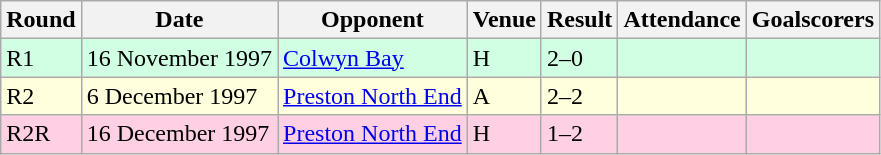<table class="wikitable">
<tr>
<th>Round</th>
<th>Date</th>
<th>Opponent</th>
<th>Venue</th>
<th>Result</th>
<th>Attendance</th>
<th>Goalscorers</th>
</tr>
<tr style="background-color: #d0ffe3;">
<td>R1</td>
<td>16  November 1997</td>
<td><a href='#'>Colwyn Bay</a></td>
<td>H</td>
<td>2–0</td>
<td></td>
<td></td>
</tr>
<tr style="background-color: #ffffdd;">
<td>R2</td>
<td>6  December 1997</td>
<td><a href='#'>Preston North End</a></td>
<td>A</td>
<td>2–2</td>
<td></td>
<td></td>
</tr>
<tr style="background-color: #ffd0e3;">
<td>R2R</td>
<td>16  December 1997</td>
<td><a href='#'>Preston North End</a></td>
<td>H</td>
<td>1–2</td>
<td></td>
<td></td>
</tr>
</table>
